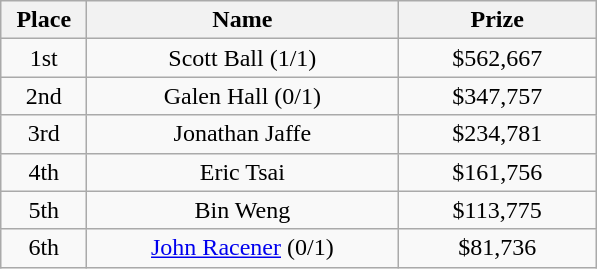<table class="wikitable">
<tr>
<th width="50">Place</th>
<th width="200">Name</th>
<th width="125">Prize</th>
</tr>
<tr>
<td align = "center">1st</td>
<td align = "center"> Scott Ball (1/1)</td>
<td align="center">$562,667</td>
</tr>
<tr>
<td align = "center">2nd</td>
<td align = "center"> Galen Hall (0/1)</td>
<td align="center">$347,757</td>
</tr>
<tr>
<td align = "center">3rd</td>
<td align = "center"> Jonathan Jaffe</td>
<td align="center">$234,781</td>
</tr>
<tr>
<td align = "center">4th</td>
<td align = "center"> Eric Tsai</td>
<td align="center">$161,756</td>
</tr>
<tr>
<td align = "center">5th</td>
<td align = "center"> Bin Weng</td>
<td align="center">$113,775</td>
</tr>
<tr>
<td align = "center">6th</td>
<td align = "center"> <a href='#'>John Racener</a> (0/1)</td>
<td align="center">$81,736</td>
</tr>
</table>
